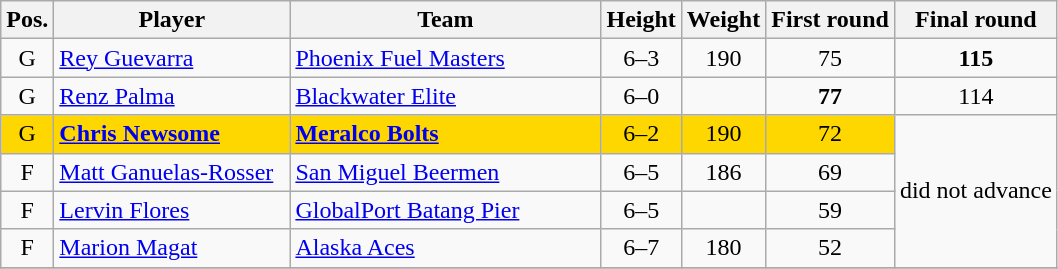<table class="wikitable">
<tr>
<th>Pos.</th>
<th style="width:150px;">Player</th>
<th width=200px>Team</th>
<th>Height</th>
<th>Weight</th>
<th>First round</th>
<th>Final round</th>
</tr>
<tr>
<td style="text-align:center">G</td>
<td><a href='#'>Rey Guevarra</a></td>
<td><a href='#'>Phoenix Fuel Masters</a></td>
<td align=center>6–3</td>
<td align=center>190</td>
<td align=center>75 </td>
<td style="text-align:center;"><strong>115 </strong></td>
</tr>
<tr>
<td style="text-align:center">G</td>
<td><a href='#'>Renz Palma</a></td>
<td><a href='#'>Blackwater Elite</a></td>
<td align=center>6–0</td>
<td align=center></td>
<td align=center><strong>77 </strong></td>
<td style="text-align:center;">114 </td>
</tr>
<tr>
<td bgcolor=#FFD700 style="text-align:center">G</td>
<td bgcolor=#FFD700><strong><a href='#'>Chris Newsome</a></strong></td>
<td bgcolor=#FFD700><strong><a href='#'>Meralco Bolts</a></strong></td>
<td bgcolor=#FFD700 align=center>6–2</td>
<td bgcolor=#FFD700 align=center>190</td>
<td bgcolor=#FFD700 align=center>72 </td>
<td rowspan=4>did not advance</td>
</tr>
<tr>
<td style="text-align:center">F</td>
<td><a href='#'>Matt Ganuelas-Rosser</a></td>
<td><a href='#'>San Miguel Beermen</a></td>
<td align=center>6–5</td>
<td align=center>186</td>
<td align=center>69 </td>
</tr>
<tr>
<td style="text-align:center">F</td>
<td><a href='#'>Lervin Flores</a></td>
<td><a href='#'>GlobalPort Batang Pier</a></td>
<td align=center>6–5</td>
<td align=center></td>
<td align=center>59 </td>
</tr>
<tr>
<td style="text-align:center">F</td>
<td><a href='#'>Marion Magat</a></td>
<td><a href='#'>Alaska Aces</a></td>
<td align=center>6–7</td>
<td align=center>180</td>
<td align=center>52 </td>
</tr>
<tr>
</tr>
</table>
